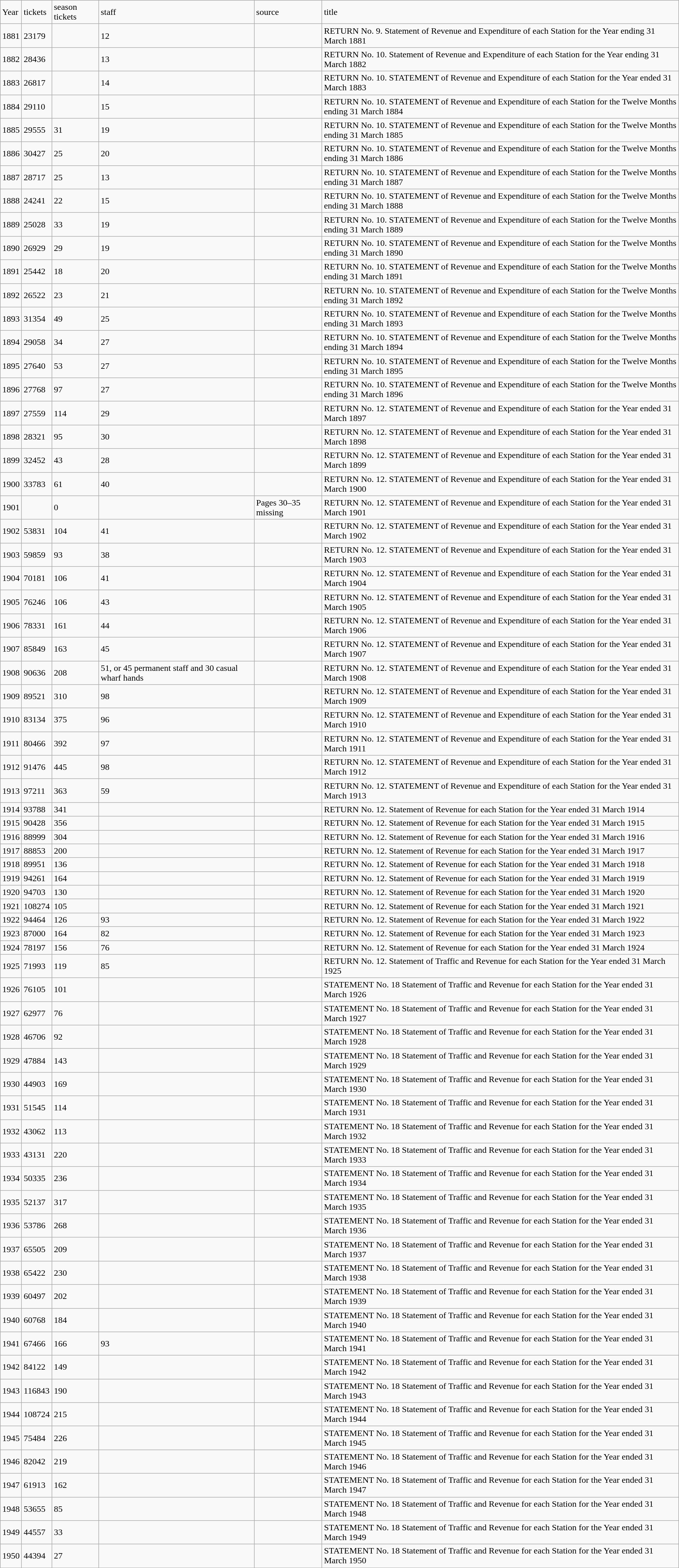<table class="wikitable sortable mw-collapsible mw-collapsed">
<tr>
<td>Year</td>
<td>tickets</td>
<td>season tickets</td>
<td>staff</td>
<td>source</td>
<td>title</td>
</tr>
<tr>
<td>1881</td>
<td>23179</td>
<td></td>
<td>12</td>
<td></td>
<td>RETURN No. 9. Statement of Revenue and Expenditure of each Station for the Year ending 31 March 1881</td>
</tr>
<tr>
<td>1882</td>
<td>28436</td>
<td></td>
<td>13</td>
<td></td>
<td>RETURN No. 10. Statement of Revenue and Expenditure of each Station for the Year ending 31 March 1882</td>
</tr>
<tr>
<td>1883</td>
<td>26817</td>
<td></td>
<td>14</td>
<td></td>
<td>RETURN No. 10. STATEMENT of Revenue and Expenditure of each Station for the Year ended 31 March 1883</td>
</tr>
<tr>
<td>1884</td>
<td>29110</td>
<td></td>
<td>15</td>
<td></td>
<td>RETURN No. 10. STATEMENT of Revenue and Expenditure of each Station for the Twelve Months ending 31 March 1884</td>
</tr>
<tr>
<td>1885</td>
<td>29555</td>
<td>31</td>
<td>19</td>
<td></td>
<td>RETURN No. 10. STATEMENT of Revenue and Expenditure of each Station for the Twelve Months ending 31 March 1885</td>
</tr>
<tr>
<td>1886</td>
<td>30427</td>
<td>25</td>
<td>20</td>
<td></td>
<td>RETURN No. 10. STATEMENT of Revenue and Expenditure of each Station for the Twelve Months ending 31 March 1886</td>
</tr>
<tr>
<td>1887</td>
<td>28717</td>
<td>25</td>
<td>13</td>
<td></td>
<td>RETURN No. 10. STATEMENT of Revenue and Expenditure of each Station for the Twelve Months ending 31 March 1887</td>
</tr>
<tr>
<td>1888</td>
<td>24241</td>
<td>22</td>
<td>15</td>
<td></td>
<td>RETURN No. 10. STATEMENT of Revenue and Expenditure of each Station for the Twelve Months ending 31 March 1888</td>
</tr>
<tr>
<td>1889</td>
<td>25028</td>
<td>33</td>
<td>19</td>
<td></td>
<td>RETURN No. 10. STATEMENT of Revenue and Expenditure of each Station for the Twelve Months ending 31 March 1889</td>
</tr>
<tr>
<td>1890</td>
<td>26929</td>
<td>29</td>
<td>19</td>
<td></td>
<td>RETURN No. 10. STATEMENT of Revenue and Expenditure of each Station for the Twelve Months ending 31 March 1890</td>
</tr>
<tr>
<td>1891</td>
<td>25442</td>
<td>18</td>
<td>20</td>
<td></td>
<td>RETURN No. 10. STATEMENT of Revenue and Expenditure of each Station for the Twelve Months ending 31 March 1891</td>
</tr>
<tr>
<td>1892</td>
<td>26522</td>
<td>23</td>
<td>21</td>
<td></td>
<td>RETURN No. 10. STATEMENT of Revenue and Expenditure of each Station for the Twelve Months ending 31 March 1892</td>
</tr>
<tr>
<td>1893</td>
<td>31354</td>
<td>49</td>
<td>25</td>
<td></td>
<td>RETURN No. 10. STATEMENT of Revenue and Expenditure of each Station for the Twelve Months ending 31 March 1893</td>
</tr>
<tr>
<td>1894</td>
<td>29058</td>
<td>34</td>
<td>27</td>
<td></td>
<td>RETURN No. 10. STATEMENT of Revenue and Expenditure of each Station for the Twelve Months ending 31 March 1894</td>
</tr>
<tr>
<td>1895</td>
<td>27640</td>
<td>53</td>
<td>27</td>
<td></td>
<td>RETURN No. 10. STATEMENT of Revenue and Expenditure of each Station for the Twelve Months ending 31 March 1895</td>
</tr>
<tr>
<td>1896</td>
<td>27768</td>
<td>97</td>
<td>27</td>
<td></td>
<td>RETURN No. 10. STATEMENT of Revenue and Expenditure of each Station for the Twelve Months ending 31 March 1896</td>
</tr>
<tr>
<td>1897</td>
<td>27559</td>
<td>114</td>
<td>29</td>
<td></td>
<td>RETURN No. 12. STATEMENT of Revenue and Expenditure of each Station for the Year ended 31 March 1897</td>
</tr>
<tr>
<td>1898</td>
<td>28321</td>
<td>95</td>
<td>30</td>
<td></td>
<td>RETURN No. 12. STATEMENT of Revenue and Expenditure of each Station for the Year ended 31 March 1898</td>
</tr>
<tr>
<td>1899</td>
<td>32452</td>
<td>43</td>
<td>28</td>
<td></td>
<td>RETURN No. 12. STATEMENT of Revenue and Expenditure of each Station for the Year ended 31 March 1899</td>
</tr>
<tr>
<td>1900</td>
<td>33783</td>
<td>61</td>
<td>40</td>
<td></td>
<td>RETURN No. 12. STATEMENT of Revenue and Expenditure of each Station for the Year ended 31 March 1900</td>
</tr>
<tr>
<td>1901</td>
<td></td>
<td>0</td>
<td></td>
<td>Pages 30–35 missing</td>
<td>RETURN No. 12. STATEMENT of Revenue and Expenditure of each Station for the Year ended 31 March 1901</td>
</tr>
<tr>
<td>1902</td>
<td>53831</td>
<td>104</td>
<td>41</td>
<td></td>
<td>RETURN No. 12. STATEMENT of Revenue and Expenditure of each Station for the Year ended 31 March 1902</td>
</tr>
<tr>
<td>1903</td>
<td>59859</td>
<td>93</td>
<td>38</td>
<td></td>
<td>RETURN No. 12. STATEMENT of Revenue and Expenditure of each Station for the Year ended 31 March 1903</td>
</tr>
<tr>
<td>1904</td>
<td>70181</td>
<td>106</td>
<td>41</td>
<td></td>
<td>RETURN No. 12. STATEMENT of Revenue and Expenditure of each Station for the Year ended 31 March 1904</td>
</tr>
<tr>
<td>1905</td>
<td>76246</td>
<td>106</td>
<td>43</td>
<td></td>
<td>RETURN No. 12. STATEMENT of Revenue and Expenditure of each Station for the Year ended 31 March 1905</td>
</tr>
<tr>
<td>1906</td>
<td>78331</td>
<td>161</td>
<td>44</td>
<td></td>
<td>RETURN No. 12. STATEMENT of Revenue and Expenditure of each Station for the Year ended 31 March 1906</td>
</tr>
<tr>
<td>1907</td>
<td>85849</td>
<td>163</td>
<td>45</td>
<td></td>
<td>RETURN No. 12. STATEMENT of Revenue and Expenditure of each Station for the Year ended 31 March 1907</td>
</tr>
<tr>
<td>1908</td>
<td>90636</td>
<td>208</td>
<td>51, or 45 permanent staff and 30 casual wharf hands</td>
<td></td>
<td>RETURN No. 12. STATEMENT of Revenue and Expenditure of each Station for the Year ended 31 March 1908</td>
</tr>
<tr>
<td>1909</td>
<td>89521</td>
<td>310</td>
<td>98</td>
<td></td>
<td>RETURN No. 12. STATEMENT of Revenue and Expenditure of each Station for the Year ended 31 March 1909</td>
</tr>
<tr>
<td>1910</td>
<td>83134</td>
<td>375</td>
<td>96</td>
<td></td>
<td>RETURN No. 12. STATEMENT of Revenue and Expenditure of each Station for the Year ended 31 March 1910</td>
</tr>
<tr>
<td>1911</td>
<td>80466</td>
<td>392</td>
<td>97</td>
<td></td>
<td>RETURN No. 12. STATEMENT of Revenue and Expenditure of each Station for the Year ended 31 March 1911</td>
</tr>
<tr>
<td>1912</td>
<td>91476</td>
<td>445</td>
<td>98</td>
<td></td>
<td>RETURN No. 12. STATEMENT of Revenue and Expenditure of each Station for the Year ended 31 March 1912</td>
</tr>
<tr>
<td>1913</td>
<td>97211</td>
<td>363</td>
<td>59</td>
<td></td>
<td>RETURN No. 12. STATEMENT of Revenue and Expenditure of each Station for the Year ended 31 March 1913</td>
</tr>
<tr>
<td>1914</td>
<td>93788</td>
<td>341</td>
<td></td>
<td></td>
<td>RETURN No. 12. Statement of Revenue for each Station for the Year ended 31 March 1914</td>
</tr>
<tr>
<td>1915</td>
<td>90428</td>
<td>356</td>
<td></td>
<td></td>
<td>RETURN No. 12. Statement of Revenue for each Station for the Year ended 31 March 1915</td>
</tr>
<tr>
<td>1916</td>
<td>88999</td>
<td>304</td>
<td></td>
<td></td>
<td>RETURN No. 12. Statement of Revenue for each Station for the Year ended 31 March 1916</td>
</tr>
<tr>
<td>1917</td>
<td>88853</td>
<td>200</td>
<td></td>
<td></td>
<td>RETURN No. 12. Statement of Revenue for each Station for the Year ended 31 March 1917</td>
</tr>
<tr>
<td>1918</td>
<td>89951</td>
<td>136</td>
<td></td>
<td></td>
<td>RETURN No. 12. Statement of Revenue for each Station for the Year ended 31 March 1918</td>
</tr>
<tr>
<td>1919</td>
<td>94261</td>
<td>164</td>
<td></td>
<td></td>
<td>RETURN No. 12. Statement of Revenue for each Station for the Year ended 31 March 1919</td>
</tr>
<tr>
<td>1920</td>
<td>94703</td>
<td>130</td>
<td></td>
<td></td>
<td>RETURN No. 12. Statement of Revenue for each Station for the Year ended 31 March 1920</td>
</tr>
<tr>
<td>1921</td>
<td>108274</td>
<td>105</td>
<td></td>
<td></td>
<td>RETURN No. 12. Statement of Revenue for each Station for the Year ended 31 March 1921</td>
</tr>
<tr>
<td>1922</td>
<td>94464</td>
<td>126</td>
<td>93</td>
<td></td>
<td>RETURN No. 12. Statement of Revenue for each Station for the Year ended 31 March 1922</td>
</tr>
<tr>
<td>1923</td>
<td>87000</td>
<td>164</td>
<td>82</td>
<td></td>
<td>RETURN No. 12. Statement of Revenue for each Station for the Year ended 31 March 1923</td>
</tr>
<tr>
<td>1924</td>
<td>78197</td>
<td>156</td>
<td>76</td>
<td></td>
<td>RETURN No. 12. Statement of Revenue for each Station for the Year ended 31 March 1924</td>
</tr>
<tr>
<td>1925</td>
<td>71993</td>
<td>119</td>
<td>85</td>
<td></td>
<td>RETURN No. 12. Statement of Traffic and Revenue for each Station for the Year ended 31 March 1925</td>
</tr>
<tr>
<td>1926</td>
<td>76105</td>
<td>101</td>
<td></td>
<td></td>
<td>STATEMENT No. 18 Statement of Traffic and Revenue for each Station for the Year ended 31 March 1926</td>
</tr>
<tr>
<td>1927</td>
<td>62977</td>
<td>76</td>
<td></td>
<td></td>
<td>STATEMENT No. 18 Statement of Traffic and Revenue for each Station for the Year ended 31 March 1927</td>
</tr>
<tr>
<td>1928</td>
<td>46706</td>
<td>92</td>
<td></td>
<td></td>
<td>STATEMENT No. 18 Statement of Traffic and Revenue for each Station for the Year ended 31 March 1928</td>
</tr>
<tr>
<td>1929</td>
<td>47884</td>
<td>143</td>
<td></td>
<td></td>
<td>STATEMENT No. 18 Statement of Traffic and Revenue for each Station for the Year ended 31 March 1929</td>
</tr>
<tr>
<td>1930</td>
<td>44903</td>
<td>169</td>
<td></td>
<td></td>
<td>STATEMENT No. 18 Statement of Traffic and Revenue for each Station for the Year ended 31 March 1930</td>
</tr>
<tr>
<td>1931</td>
<td>51545</td>
<td>114</td>
<td></td>
<td></td>
<td>STATEMENT No. 18 Statement of Traffic and Revenue for each Station for the Year ended 31 March 1931</td>
</tr>
<tr>
<td>1932</td>
<td>43062</td>
<td>113</td>
<td></td>
<td></td>
<td>STATEMENT No. 18 Statement of Traffic and Revenue for each Station for the Year ended 31 March 1932</td>
</tr>
<tr>
<td>1933</td>
<td>43131</td>
<td>220</td>
<td></td>
<td></td>
<td>STATEMENT No. 18 Statement of Traffic and Revenue for each Station for the Year ended 31 March 1933</td>
</tr>
<tr>
<td>1934</td>
<td>50335</td>
<td>236</td>
<td></td>
<td></td>
<td>STATEMENT No. 18 Statement of Traffic and Revenue for each Station for the Year ended 31 March 1934</td>
</tr>
<tr>
<td>1935</td>
<td>52137</td>
<td>317</td>
<td></td>
<td></td>
<td>STATEMENT No. 18 Statement of Traffic and Revenue for each Station for the Year ended 31 March 1935</td>
</tr>
<tr>
<td>1936</td>
<td>53786</td>
<td>268</td>
<td></td>
<td></td>
<td>STATEMENT No. 18 Statement of Traffic and Revenue for each Station for the Year ended 31 March 1936</td>
</tr>
<tr>
<td>1937</td>
<td>65505</td>
<td>209</td>
<td></td>
<td></td>
<td>STATEMENT No. 18 Statement of Traffic and Revenue for each Station for the Year ended 31 March 1937</td>
</tr>
<tr>
<td>1938</td>
<td>65422</td>
<td>230</td>
<td></td>
<td></td>
<td>STATEMENT No. 18 Statement of Traffic and Revenue for each Station for the Year ended 31 March 1938</td>
</tr>
<tr>
<td>1939</td>
<td>60497</td>
<td>202</td>
<td></td>
<td></td>
<td>STATEMENT No. 18 Statement of Traffic and Revenue for each Station for the Year ended 31 March 1939</td>
</tr>
<tr>
<td>1940</td>
<td>60768</td>
<td>184</td>
<td></td>
<td></td>
<td>STATEMENT No. 18 Statement of Traffic and Revenue for each Station for the Year ended 31 March 1940</td>
</tr>
<tr>
<td>1941</td>
<td>67466</td>
<td>166</td>
<td>93</td>
<td></td>
<td>STATEMENT No. 18 Statement of Traffic and Revenue for each Station for the Year ended 31 March 1941</td>
</tr>
<tr>
<td>1942</td>
<td>84122</td>
<td>149</td>
<td></td>
<td></td>
<td>STATEMENT No. 18 Statement of Traffic and Revenue for each Station for the Year ended 31 March 1942</td>
</tr>
<tr>
<td>1943</td>
<td>116843</td>
<td>190</td>
<td></td>
<td></td>
<td>STATEMENT No. 18 Statement of Traffic and Revenue for each Station for the Year ended 31 March 1943</td>
</tr>
<tr>
<td>1944</td>
<td>108724</td>
<td>215</td>
<td></td>
<td></td>
<td>STATEMENT No. 18 Statement of Traffic and Revenue for each Station for the Year ended 31 March 1944</td>
</tr>
<tr>
<td>1945</td>
<td>75484</td>
<td>226</td>
<td></td>
<td></td>
<td>STATEMENT No. 18 Statement of Traffic and Revenue for each Station for the Year ended 31 March 1945</td>
</tr>
<tr>
<td>1946</td>
<td>82042</td>
<td>219</td>
<td></td>
<td></td>
<td>STATEMENT No. 18 Statement of Traffic and Revenue for each Station for the Year ended 31 March 1946</td>
</tr>
<tr>
<td>1947</td>
<td>61913</td>
<td>162</td>
<td></td>
<td></td>
<td>STATEMENT No. 18 Statement of Traffic and Revenue for each Station for the Year ended 31 March 1947</td>
</tr>
<tr>
<td>1948</td>
<td>53655</td>
<td>85</td>
<td></td>
<td></td>
<td>STATEMENT No. 18 Statement of Traffic and Revenue for each Station for the Year ended 31 March 1948</td>
</tr>
<tr>
<td>1949</td>
<td>44557</td>
<td>33</td>
<td></td>
<td></td>
<td>STATEMENT No. 18 Statement of Traffic and Revenue for each Station for the Year ended 31 March 1949</td>
</tr>
<tr>
<td>1950</td>
<td>44394</td>
<td>27</td>
<td></td>
<td></td>
<td>STATEMENT No. 18 Statement of Traffic and Revenue for each Station for the Year ended 31 March 1950</td>
</tr>
</table>
